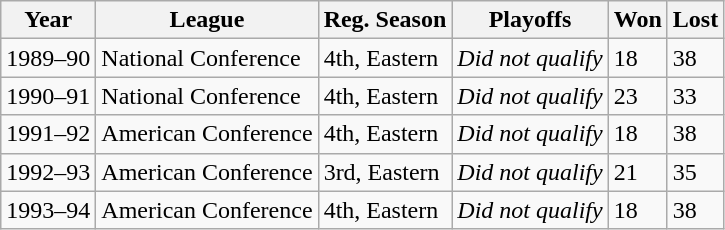<table class="wikitable">
<tr>
<th>Year</th>
<th>League</th>
<th>Reg. Season</th>
<th>Playoffs</th>
<th>Won</th>
<th>Lost</th>
</tr>
<tr>
<td>1989–90</td>
<td>National Conference</td>
<td>4th, Eastern</td>
<td><em>Did not qualify</em></td>
<td>18</td>
<td>38</td>
</tr>
<tr>
<td>1990–91</td>
<td>National Conference</td>
<td>4th, Eastern</td>
<td><em>Did not qualify</em></td>
<td>23</td>
<td>33</td>
</tr>
<tr>
<td>1991–92</td>
<td>American Conference</td>
<td>4th, Eastern</td>
<td><em>Did not qualify</em></td>
<td>18</td>
<td>38</td>
</tr>
<tr>
<td>1992–93</td>
<td>American Conference</td>
<td>3rd, Eastern</td>
<td><em>Did not qualify</em></td>
<td>21</td>
<td>35</td>
</tr>
<tr>
<td>1993–94</td>
<td>American Conference</td>
<td>4th, Eastern</td>
<td><em>Did not qualify</em></td>
<td>18</td>
<td>38</td>
</tr>
</table>
